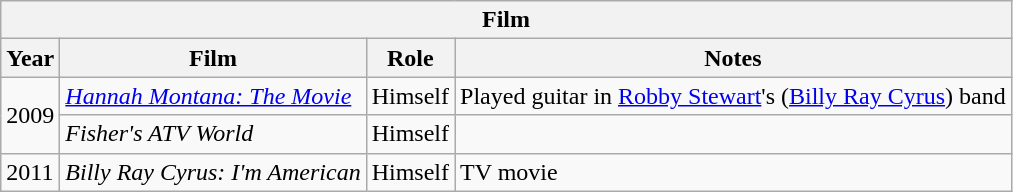<table class="wikitable">
<tr>
<th colspan="4">Film</th>
</tr>
<tr>
<th>Year</th>
<th>Film</th>
<th>Role</th>
<th>Notes</th>
</tr>
<tr>
<td rowspan="2">2009</td>
<td><em><a href='#'>Hannah Montana: The Movie</a></em></td>
<td>Himself</td>
<td>Played guitar in <a href='#'>Robby Stewart</a>'s (<a href='#'>Billy Ray Cyrus</a>) band</td>
</tr>
<tr>
<td><em>Fisher's ATV World</em></td>
<td>Himself</td>
</tr>
<tr>
<td>2011</td>
<td><em>Billy Ray Cyrus: I'm American</em></td>
<td>Himself</td>
<td>TV movie</td>
</tr>
</table>
